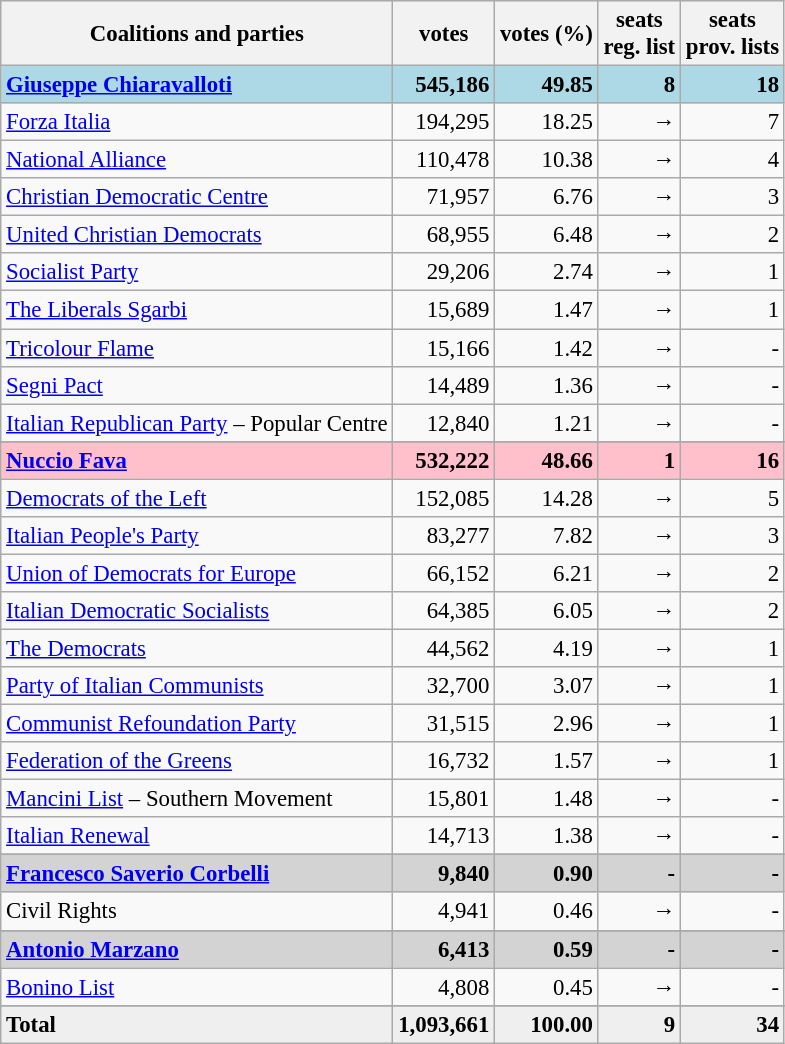<table class="wikitable" style="font-size:95%">
<tr bgcolor="EFEFEF">
<th>Coalitions and parties</th>
<th>votes</th>
<th>votes (%)</th>
<th>seats <br>reg. list</th>
<th>seats <br>prov. lists</th>
</tr>
<tr bgcolor="lightblue">
<td><strong><a href='#'>Giuseppe Chiaravalloti</a></strong></td>
<td align=right><strong>545,186</strong></td>
<td align=right><strong>49.85</strong></td>
<td align=right><strong>8</strong></td>
<td align=right><strong>18</strong></td>
</tr>
<tr>
<td><a href='#'>Forza Italia</a></td>
<td align=right>194,295</td>
<td align=right>18.25</td>
<td align=right>→</td>
<td align=right>7</td>
</tr>
<tr>
<td><a href='#'>National Alliance</a></td>
<td align=right>110,478</td>
<td align=right>10.38</td>
<td align=right>→</td>
<td align=right>4</td>
</tr>
<tr>
<td><a href='#'>Christian Democratic Centre</a></td>
<td align=right>71,957</td>
<td align=right>6.76</td>
<td align=right>→</td>
<td align=right>3</td>
</tr>
<tr>
<td><a href='#'>United Christian Democrats</a></td>
<td align=right>68,955</td>
<td align=right>6.48</td>
<td align=right>→</td>
<td align=right>2</td>
</tr>
<tr>
<td><a href='#'>Socialist Party</a></td>
<td align=right>29,206</td>
<td align=right>2.74</td>
<td align=right>→</td>
<td align=right>1</td>
</tr>
<tr>
<td><a href='#'>The Liberals Sgarbi</a></td>
<td align=right>15,689</td>
<td align=right>1.47</td>
<td align=right>→</td>
<td align=right>1</td>
</tr>
<tr>
<td><a href='#'>Tricolour Flame</a></td>
<td align=right>15,166</td>
<td align=right>1.42</td>
<td align=right>→</td>
<td align=right>-</td>
</tr>
<tr>
<td><a href='#'>Segni Pact</a></td>
<td align=right>14,489</td>
<td align=right>1.36</td>
<td align=right>→</td>
<td align=right>-</td>
</tr>
<tr>
<td><a href='#'>Italian Republican Party</a> – Popular Centre</td>
<td align=right>12,840</td>
<td align=right>1.21</td>
<td align=right>→</td>
<td align=right>-</td>
</tr>
<tr>
</tr>
<tr bgcolor="pink">
<td><strong><a href='#'>Nuccio Fava</a></strong></td>
<td align=right><strong>532,222</strong></td>
<td align=right><strong>48.66</strong></td>
<td align=right><strong>1</strong></td>
<td align=right><strong>16</strong></td>
</tr>
<tr>
<td><a href='#'>Democrats of the Left</a></td>
<td align=right>152,085</td>
<td align=right>14.28</td>
<td align=right>→</td>
<td align=right>5</td>
</tr>
<tr>
<td><a href='#'>Italian People's Party</a></td>
<td align=right>83,277</td>
<td align=right>7.82</td>
<td align=right>→</td>
<td align=right>3</td>
</tr>
<tr>
<td><a href='#'>Union of Democrats for Europe</a></td>
<td align=right>66,152</td>
<td align=right>6.21</td>
<td align=right>→</td>
<td align=right>2</td>
</tr>
<tr>
<td><a href='#'>Italian Democratic Socialists</a></td>
<td align=right>64,385</td>
<td align=right>6.05</td>
<td align=right>→</td>
<td align=right>2</td>
</tr>
<tr>
<td><a href='#'>The Democrats</a></td>
<td align=right>44,562</td>
<td align=right>4.19</td>
<td align=right>→</td>
<td align=right>1</td>
</tr>
<tr>
<td><a href='#'>Party of Italian Communists</a></td>
<td align=right>32,700</td>
<td align=right>3.07</td>
<td align=right>→</td>
<td align=right>1</td>
</tr>
<tr>
<td><a href='#'>Communist Refoundation Party</a></td>
<td align=right>31,515</td>
<td align=right>2.96</td>
<td align=right>→</td>
<td align=right>1</td>
</tr>
<tr>
<td><a href='#'>Federation of the Greens</a></td>
<td align=right>16,732</td>
<td align=right>1.57</td>
<td align=right>→</td>
<td align=right>1</td>
</tr>
<tr>
<td><a href='#'>Mancini List</a> – Southern Movement</td>
<td align=right>15,801</td>
<td align=right>1.48</td>
<td align=right>→</td>
<td align=right>-</td>
</tr>
<tr>
<td><a href='#'>Italian Renewal</a></td>
<td align=right>14,713</td>
<td align=right>1.38</td>
<td align=right>→</td>
<td align=right>-</td>
</tr>
<tr>
</tr>
<tr bgcolor="lightgrey">
<td><strong><a href='#'>Francesco Saverio Corbelli</a></strong></td>
<td align=right><strong>9,840</strong></td>
<td align=right><strong>0.90</strong></td>
<td align=right><strong>-</strong></td>
<td align=right><strong>-</strong></td>
</tr>
<tr>
<td>Civil Rights</td>
<td align=right>4,941</td>
<td align=right>0.46</td>
<td align=right>→</td>
<td align=right>-</td>
</tr>
<tr>
</tr>
<tr bgcolor="lightgrey">
<td><strong><a href='#'>Antonio Marzano</a></strong></td>
<td align=right><strong>6,413</strong></td>
<td align=right><strong>0.59</strong></td>
<td align=right><strong>-</strong></td>
<td align=right><strong>-</strong></td>
</tr>
<tr>
<td><a href='#'>Bonino List</a></td>
<td align=right>4,808</td>
<td align=right>0.45</td>
<td align=right>→</td>
<td align=right>-</td>
</tr>
<tr>
</tr>
<tr bgcolor="EFEFEF">
<td><strong>Total</strong></td>
<td align=right><strong>1,093,661</strong></td>
<td align=right><strong>100.00</strong></td>
<td align=right><strong>9</strong></td>
<td align=right><strong>34</strong></td>
</tr>
</table>
